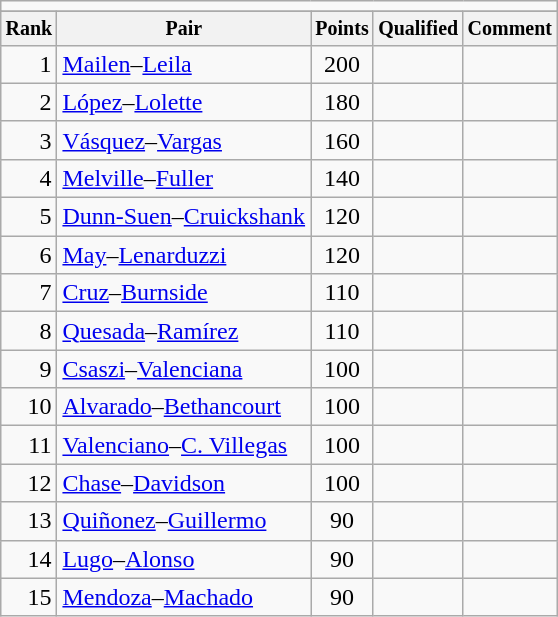<table class="wikitable">
<tr>
<td colspan=5 align="center"></td>
</tr>
<tr>
</tr>
<tr style="font-size:10pt;font-weight:bold">
<th>Rank</th>
<th>Pair</th>
<th>Points</th>
<th>Qualified</th>
<th>Comment</th>
</tr>
<tr>
<td align=right>1</td>
<td> <a href='#'>Mailen</a>–<a href='#'>Leila</a></td>
<td align=center>200</td>
<td></td>
<td></td>
</tr>
<tr>
<td align=right>2</td>
<td> <a href='#'>López</a>–<a href='#'>Lolette</a></td>
<td align=center>180</td>
<td></td>
<td></td>
</tr>
<tr>
<td align=right>3</td>
<td> <a href='#'>Vásquez</a>–<a href='#'>Vargas</a></td>
<td align=center>160</td>
<td></td>
<td></td>
</tr>
<tr>
<td align=right>4</td>
<td> <a href='#'>Melville</a>–<a href='#'>Fuller</a></td>
<td align=center>140</td>
<td></td>
<td></td>
</tr>
<tr>
<td align=right>5</td>
<td> <a href='#'>Dunn-Suen</a>–<a href='#'>Cruickshank</a></td>
<td align=center>120</td>
<td></td>
<td></td>
</tr>
<tr>
<td align=right>6</td>
<td> <a href='#'>May</a>–<a href='#'>Lenarduzzi</a></td>
<td align=center>120</td>
<td></td>
<td></td>
</tr>
<tr>
<td align=right>7</td>
<td> <a href='#'>Cruz</a>–<a href='#'>Burnside</a></td>
<td align=center>110</td>
<td></td>
<td></td>
</tr>
<tr>
<td align=right>8</td>
<td> <a href='#'>Quesada</a>–<a href='#'>Ramírez</a></td>
<td align=center>110</td>
<td></td>
<td></td>
</tr>
<tr>
<td align=right>9</td>
<td> <a href='#'>Csaszi</a>–<a href='#'>Valenciana</a></td>
<td align=center>100</td>
<td></td>
<td></td>
</tr>
<tr>
<td align=right>10</td>
<td> <a href='#'>Alvarado</a>–<a href='#'>Bethancourt</a></td>
<td align=center>100</td>
<td></td>
<td></td>
</tr>
<tr>
<td align=right>11</td>
<td> <a href='#'>Valenciano</a>–<a href='#'>C. Villegas</a></td>
<td align=center>100</td>
<td></td>
<td></td>
</tr>
<tr>
<td align=right>12</td>
<td> <a href='#'>Chase</a>–<a href='#'>Davidson</a></td>
<td align=center>100</td>
<td></td>
<td></td>
</tr>
<tr>
<td align=right>13</td>
<td> <a href='#'>Quiñonez</a>–<a href='#'>Guillermo</a></td>
<td align=center>90</td>
<td></td>
<td></td>
</tr>
<tr>
<td align=right>14</td>
<td> <a href='#'>Lugo</a>–<a href='#'>Alonso</a></td>
<td align=center>90</td>
<td></td>
<td></td>
</tr>
<tr>
<td align=right>15</td>
<td> <a href='#'>Mendoza</a>–<a href='#'>Machado</a></td>
<td align=center>90</td>
<td></td>
<td></td>
</tr>
</table>
